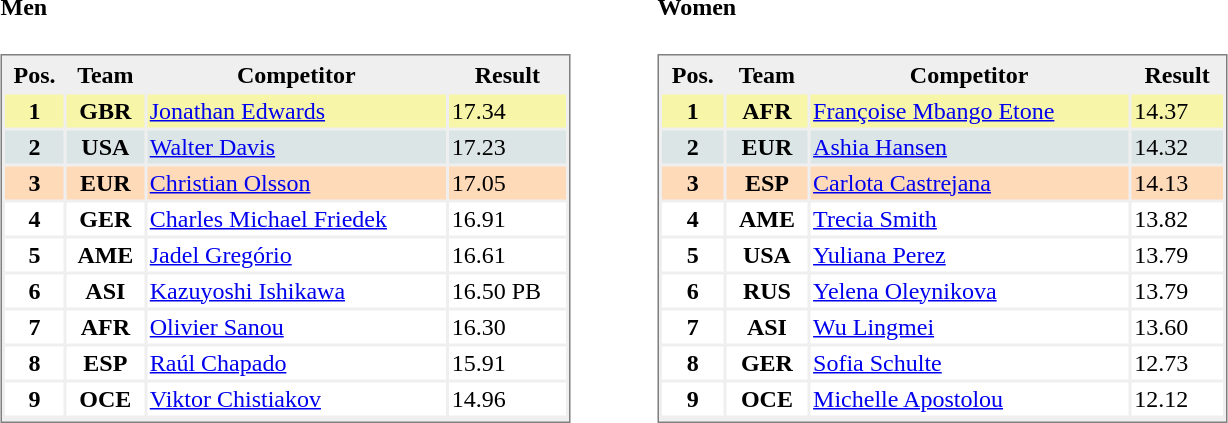<table>
<tr>
<td valign="top"><br><h4>Men</h4><table style="border-style:solid;border-width:1px;border-color:#808080;background-color:#EFEFEF" cellspacing="2" cellpadding="2" width="380px">
<tr bgcolor="#EFEFEF">
<th>Pos.</th>
<th>Team</th>
<th>Competitor</th>
<th>Result</th>
</tr>
<tr align="center" valign="top" bgcolor="#F7F6A8">
<th>1</th>
<th>GBR</th>
<td align="left"><a href='#'>Jonathan Edwards</a></td>
<td align="left">17.34</td>
</tr>
<tr align="center" valign="top" bgcolor="#DCE5E5">
<th>2</th>
<th>USA</th>
<td align="left"><a href='#'>Walter Davis</a></td>
<td align="left">17.23</td>
</tr>
<tr align="center" valign="top" bgcolor="#FFDAB9">
<th>3</th>
<th>EUR</th>
<td align="left"><a href='#'>Christian Olsson</a></td>
<td align="left">17.05</td>
</tr>
<tr align="center" valign="top" bgcolor="#FFFFFF">
<th>4</th>
<th>GER</th>
<td align="left"><a href='#'>Charles Michael Friedek</a></td>
<td align="left">16.91</td>
</tr>
<tr align="center" valign="top" bgcolor="#FFFFFF">
<th>5</th>
<th>AME</th>
<td align="left"><a href='#'>Jadel Gregório</a></td>
<td align="left">16.61</td>
</tr>
<tr align="center" valign="top" bgcolor="#FFFFFF">
<th>6</th>
<th>ASI</th>
<td align="left"><a href='#'>Kazuyoshi Ishikawa</a></td>
<td align="left">16.50 PB</td>
</tr>
<tr align="center" valign="top" bgcolor="#FFFFFF">
<th>7</th>
<th>AFR</th>
<td align="left"><a href='#'>Olivier Sanou</a></td>
<td align="left">16.30</td>
</tr>
<tr align="center" valign="top" bgcolor="#FFFFFF">
<th>8</th>
<th>ESP</th>
<td align="left"><a href='#'>Raúl Chapado</a></td>
<td align="left">15.91</td>
</tr>
<tr align="center" valign="top" bgcolor="#FFFFFF">
<th>9</th>
<th>OCE</th>
<td align="left"><a href='#'>Viktor Chistiakov</a></td>
<td align="left">14.96</td>
</tr>
<tr align="center" valign="top" bgcolor="#FFFFFF">
</tr>
</table>
</td>
<td width="50"> </td>
<td valign="top"><br><h4>Women</h4><table style="border-style:solid;border-width:1px;border-color:#808080;background-color:#EFEFEF" cellspacing="2" cellpadding="2" width="380px">
<tr bgcolor="#EFEFEF">
<th>Pos.</th>
<th>Team</th>
<th>Competitor</th>
<th>Result</th>
</tr>
<tr align="center" valign="top" bgcolor="#F7F6A8">
<th>1</th>
<th>AFR</th>
<td align="left"><a href='#'>Françoise Mbango Etone</a></td>
<td align="left">14.37</td>
</tr>
<tr align="center" valign="top" bgcolor="#DCE5E5">
<th>2</th>
<th>EUR</th>
<td align="left"><a href='#'>Ashia Hansen</a></td>
<td align="left">14.32</td>
</tr>
<tr align="center" valign="top" bgcolor="#FFDAB9">
<th>3</th>
<th>ESP</th>
<td align="left"><a href='#'>Carlota Castrejana</a></td>
<td align="left">14.13</td>
</tr>
<tr align="center" valign="top" bgcolor="#FFFFFF">
<th>4</th>
<th>AME</th>
<td align="left"><a href='#'>Trecia Smith</a></td>
<td align="left">13.82</td>
</tr>
<tr align="center" valign="top" bgcolor="#FFFFFF">
<th>5</th>
<th>USA</th>
<td align="left"><a href='#'>Yuliana Perez</a></td>
<td align="left">13.79</td>
</tr>
<tr align="center" valign="top" bgcolor="#FFFFFF">
<th>6</th>
<th>RUS</th>
<td align="left"><a href='#'>Yelena Oleynikova</a></td>
<td align="left">13.79</td>
</tr>
<tr align="center" valign="top" bgcolor="#FFFFFF">
<th>7</th>
<th>ASI</th>
<td align="left"><a href='#'>Wu Lingmei</a></td>
<td align="left">13.60</td>
</tr>
<tr align="center" valign="top" bgcolor="#FFFFFF">
<th>8</th>
<th>GER</th>
<td align="left"><a href='#'>Sofia Schulte</a></td>
<td align="left">12.73</td>
</tr>
<tr align="center" valign="top" bgcolor="#FFFFFF">
<th>9</th>
<th>OCE</th>
<td align="left"><a href='#'>Michelle Apostolou</a></td>
<td align="left">12.12</td>
</tr>
<tr align="center" valign="top" bgcolor="#FFFFFF">
</tr>
</table>
</td>
</tr>
</table>
